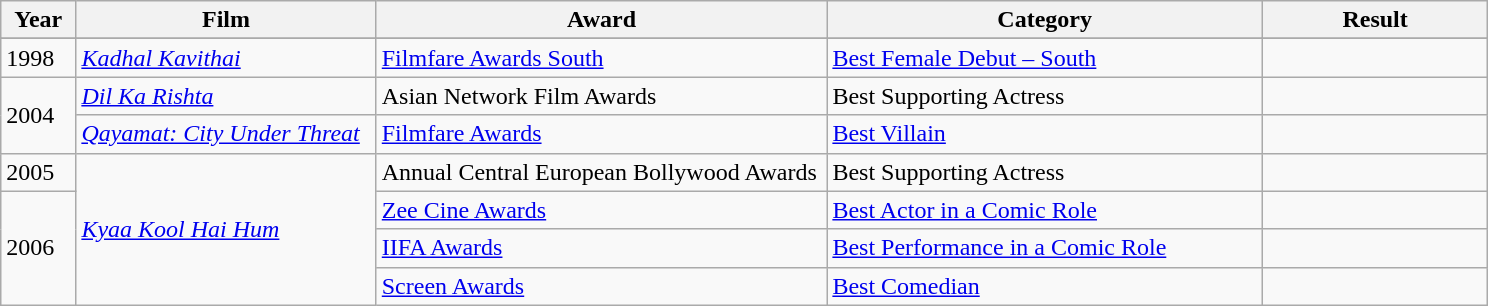<table class="wikitable sortable plainrowheaders">
<tr>
<th width=5%>Year</th>
<th style="width:20%;">Film</th>
<th style="width:30%;">Award</th>
<th style="width:29%;">Category</th>
<th style="width:15%;">Result</th>
</tr>
<tr>
</tr>
<tr>
<td>1998</td>
<td><em><a href='#'>Kadhal Kavithai</a></em></td>
<td><a href='#'>Filmfare Awards South</a></td>
<td><a href='#'>Best Female Debut – South</a></td>
<td></td>
</tr>
<tr>
<td rowspan="2">2004</td>
<td><em><a href='#'>Dil Ka Rishta</a></em></td>
<td>Asian Network Film Awards</td>
<td>Best Supporting Actress</td>
<td></td>
</tr>
<tr>
<td><em><a href='#'>Qayamat: City Under Threat</a></em></td>
<td><a href='#'>Filmfare Awards</a></td>
<td><a href='#'>Best Villain</a></td>
<td></td>
</tr>
<tr>
<td>2005</td>
<td rowspan="4"><em><a href='#'>Kyaa Kool Hai Hum</a></em></td>
<td>Annual Central European Bollywood Awards</td>
<td>Best Supporting Actress</td>
<td></td>
</tr>
<tr>
<td rowspan="3">2006</td>
<td><a href='#'>Zee Cine Awards</a></td>
<td><a href='#'>Best Actor in a Comic Role</a></td>
<td></td>
</tr>
<tr>
<td><a href='#'>IIFA Awards</a></td>
<td><a href='#'>Best Performance in a Comic Role</a></td>
<td></td>
</tr>
<tr>
<td><a href='#'>Screen Awards</a></td>
<td><a href='#'>Best Comedian</a></td>
<td></td>
</tr>
</table>
